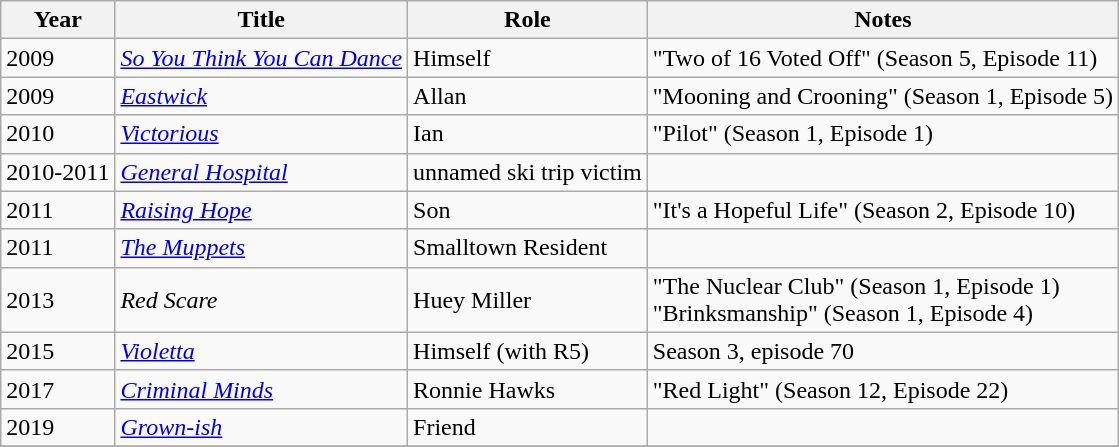<table class="wikitable">
<tr>
<th>Year</th>
<th>Title</th>
<th>Role</th>
<th class="unsortable">Notes</th>
</tr>
<tr>
<td>2009</td>
<td><em><a href='#'>So You Think You Can Dance</a></em></td>
<td>Himself</td>
<td>"Two of 16 Voted Off" (Season 5, Episode 11)</td>
</tr>
<tr>
<td>2009</td>
<td><em><a href='#'>Eastwick</a></em></td>
<td>Allan</td>
<td>"Mooning and Crooning" (Season 1, Episode 5)</td>
</tr>
<tr>
<td>2010</td>
<td><em><a href='#'>Victorious</a></em></td>
<td>Ian</td>
<td>"Pilot" (Season 1, Episode 1)</td>
</tr>
<tr>
<td>2010-2011</td>
<td><em><a href='#'>General Hospital</a></em></td>
<td>unnamed ski trip victim</td>
<td></td>
</tr>
<tr>
<td>2011</td>
<td><em><a href='#'>Raising Hope</a></em></td>
<td>Son</td>
<td>"It's a Hopeful Life" (Season 2, Episode 10)</td>
</tr>
<tr>
<td>2011</td>
<td><em><a href='#'>The Muppets</a></em></td>
<td>Smalltown Resident</td>
<td></td>
</tr>
<tr>
<td>2013</td>
<td><em>Red Scare</em></td>
<td>Huey Miller</td>
<td>"The Nuclear Club" (Season 1, Episode 1)<br>"Brinksmanship" (Season 1, Episode 4)</td>
</tr>
<tr>
<td>2015</td>
<td><em><a href='#'>Violetta</a></em></td>
<td>Himself (with R5)</td>
<td>Season 3, episode 70</td>
</tr>
<tr>
<td>2017</td>
<td><em><a href='#'>Criminal Minds</a></em></td>
<td>Ronnie Hawks</td>
<td>"Red Light" (Season 12, Episode 22)</td>
</tr>
<tr>
<td>2019</td>
<td><em><a href='#'>Grown-ish</a></em></td>
<td>Friend</td>
<td></td>
</tr>
<tr>
</tr>
</table>
